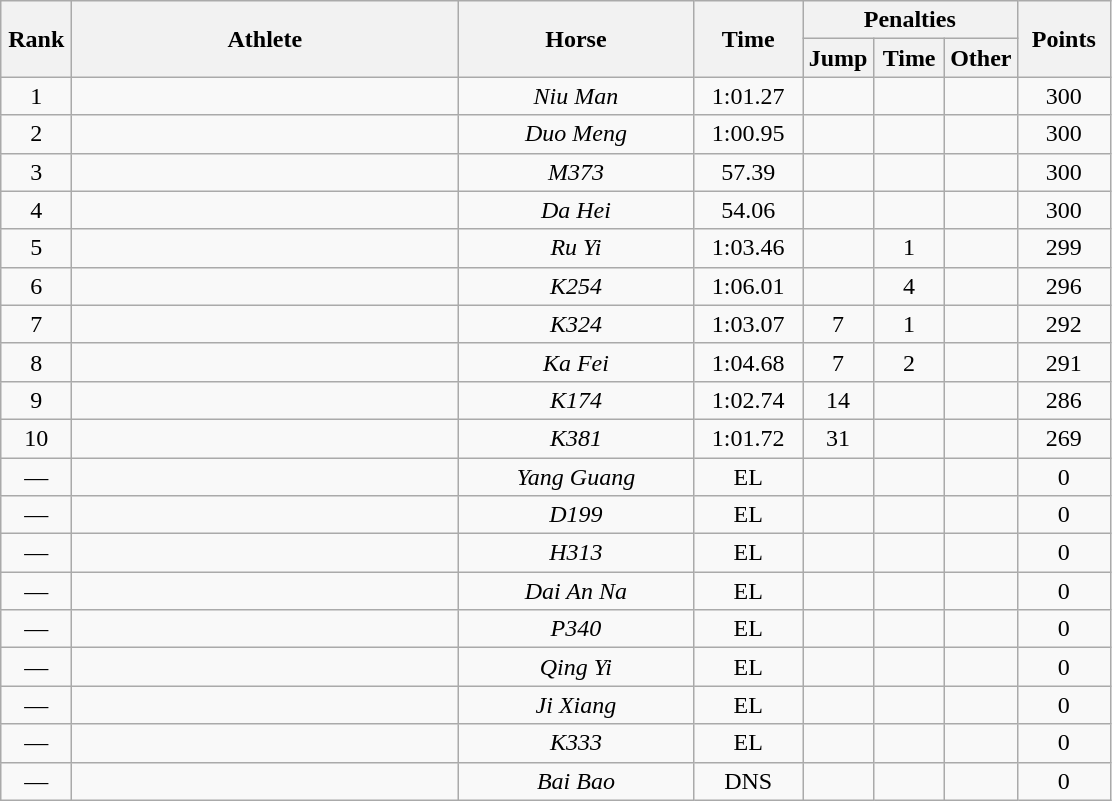<table class=wikitable style="text-align:center">
<tr>
<th rowspan=2 width=40>Rank</th>
<th rowspan=2 width=250>Athlete</th>
<th rowspan=2 width=150>Horse</th>
<th rowspan=2 width=65>Time</th>
<th colspan=3>Penalties</th>
<th rowspan=2 width=55>Points</th>
</tr>
<tr>
<th width=40>Jump</th>
<th width=40>Time</th>
<th width=40>Other</th>
</tr>
<tr>
<td>1</td>
<td align=left></td>
<td><em>Niu Man</em></td>
<td>1:01.27</td>
<td></td>
<td></td>
<td></td>
<td>300</td>
</tr>
<tr>
<td>2</td>
<td align=left></td>
<td><em>Duo Meng</em></td>
<td>1:00.95</td>
<td></td>
<td></td>
<td></td>
<td>300</td>
</tr>
<tr>
<td>3</td>
<td align=left></td>
<td><em>M373</em></td>
<td>57.39</td>
<td></td>
<td></td>
<td></td>
<td>300</td>
</tr>
<tr>
<td>4</td>
<td align=left></td>
<td><em>Da Hei</em></td>
<td>54.06</td>
<td></td>
<td></td>
<td></td>
<td>300</td>
</tr>
<tr>
<td>5</td>
<td align=left></td>
<td><em>Ru Yi</em></td>
<td>1:03.46</td>
<td></td>
<td>1</td>
<td></td>
<td>299</td>
</tr>
<tr>
<td>6</td>
<td align=left></td>
<td><em>K254</em></td>
<td>1:06.01</td>
<td></td>
<td>4</td>
<td></td>
<td>296</td>
</tr>
<tr>
<td>7</td>
<td align=left></td>
<td><em>K324</em></td>
<td>1:03.07</td>
<td>7</td>
<td>1</td>
<td></td>
<td>292</td>
</tr>
<tr>
<td>8</td>
<td align=left></td>
<td><em>Ka Fei</em></td>
<td>1:04.68</td>
<td>7</td>
<td>2</td>
<td></td>
<td>291</td>
</tr>
<tr>
<td>9</td>
<td align=left></td>
<td><em>K174</em></td>
<td>1:02.74</td>
<td>14</td>
<td></td>
<td></td>
<td>286</td>
</tr>
<tr>
<td>10</td>
<td align=left></td>
<td><em>K381</em></td>
<td>1:01.72</td>
<td>31</td>
<td></td>
<td></td>
<td>269</td>
</tr>
<tr>
<td>—</td>
<td align=left></td>
<td><em>Yang Guang</em></td>
<td>EL</td>
<td></td>
<td></td>
<td></td>
<td>0</td>
</tr>
<tr>
<td>—</td>
<td align=left></td>
<td><em>D199</em></td>
<td>EL</td>
<td></td>
<td></td>
<td></td>
<td>0</td>
</tr>
<tr>
<td>—</td>
<td align=left></td>
<td><em>H313</em></td>
<td>EL</td>
<td></td>
<td></td>
<td></td>
<td>0</td>
</tr>
<tr>
<td>—</td>
<td align=left></td>
<td><em>Dai An Na</em></td>
<td>EL</td>
<td></td>
<td></td>
<td></td>
<td>0</td>
</tr>
<tr>
<td>—</td>
<td align=left></td>
<td><em>P340</em></td>
<td>EL</td>
<td></td>
<td></td>
<td></td>
<td>0</td>
</tr>
<tr>
<td>—</td>
<td align=left></td>
<td><em>Qing Yi</em></td>
<td>EL</td>
<td></td>
<td></td>
<td></td>
<td>0</td>
</tr>
<tr>
<td>—</td>
<td align=left></td>
<td><em>Ji Xiang</em></td>
<td>EL</td>
<td></td>
<td></td>
<td></td>
<td>0</td>
</tr>
<tr>
<td>—</td>
<td align=left></td>
<td><em>K333</em></td>
<td>EL</td>
<td></td>
<td></td>
<td></td>
<td>0</td>
</tr>
<tr>
<td>—</td>
<td align=left></td>
<td><em>Bai Bao</em></td>
<td>DNS</td>
<td></td>
<td></td>
<td></td>
<td>0</td>
</tr>
</table>
